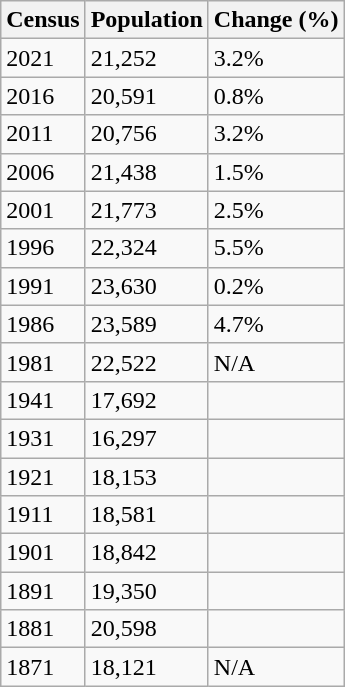<table class="wikitable">
<tr>
<th>Census</th>
<th>Population</th>
<th>Change (%)</th>
</tr>
<tr>
<td>2021</td>
<td>21,252</td>
<td>3.2%</td>
</tr>
<tr>
<td>2016</td>
<td>20,591</td>
<td>0.8%</td>
</tr>
<tr>
<td>2011</td>
<td>20,756</td>
<td>3.2%</td>
</tr>
<tr>
<td>2006</td>
<td>21,438</td>
<td>1.5%</td>
</tr>
<tr>
<td>2001</td>
<td>21,773</td>
<td>2.5%</td>
</tr>
<tr>
<td>1996</td>
<td>22,324</td>
<td>5.5%</td>
</tr>
<tr>
<td>1991</td>
<td>23,630</td>
<td>0.2%</td>
</tr>
<tr>
<td>1986</td>
<td>23,589</td>
<td>4.7%</td>
</tr>
<tr>
<td>1981</td>
<td>22,522</td>
<td>N/A</td>
</tr>
<tr>
<td>1941</td>
<td>17,692</td>
<td></td>
</tr>
<tr>
<td>1931</td>
<td>16,297</td>
<td></td>
</tr>
<tr>
<td>1921</td>
<td>18,153</td>
<td></td>
</tr>
<tr>
<td>1911</td>
<td>18,581</td>
<td></td>
</tr>
<tr>
<td>1901</td>
<td>18,842</td>
<td></td>
</tr>
<tr>
<td>1891</td>
<td>19,350</td>
<td></td>
</tr>
<tr>
<td>1881</td>
<td>20,598</td>
<td></td>
</tr>
<tr>
<td>1871</td>
<td>18,121</td>
<td>N/A</td>
</tr>
</table>
